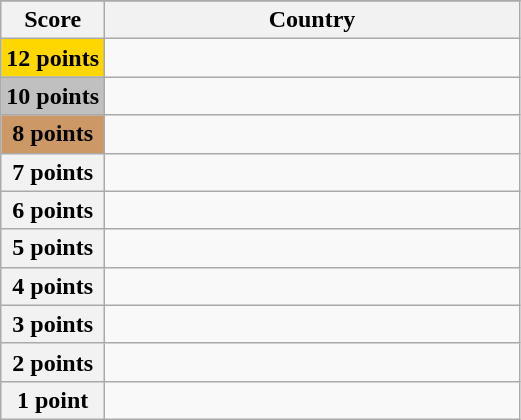<table class="wikitable">
<tr>
</tr>
<tr>
<th scope="col" width="20%">Score</th>
<th scope="col">Country</th>
</tr>
<tr>
<th scope="row" style="background:gold">12 points</th>
<td></td>
</tr>
<tr>
<th scope="row" style="background:silver">10 points</th>
<td></td>
</tr>
<tr>
<th scope="row" style="background:#CC9966">8 points</th>
<td></td>
</tr>
<tr>
<th scope="row">7 points</th>
<td></td>
</tr>
<tr>
<th scope="row">6 points</th>
<td></td>
</tr>
<tr>
<th scope="row">5 points</th>
<td></td>
</tr>
<tr>
<th scope="row">4 points</th>
<td></td>
</tr>
<tr>
<th scope="row">3 points</th>
<td></td>
</tr>
<tr>
<th scope="row">2 points</th>
<td></td>
</tr>
<tr>
<th scope="row">1 point</th>
<td></td>
</tr>
</table>
